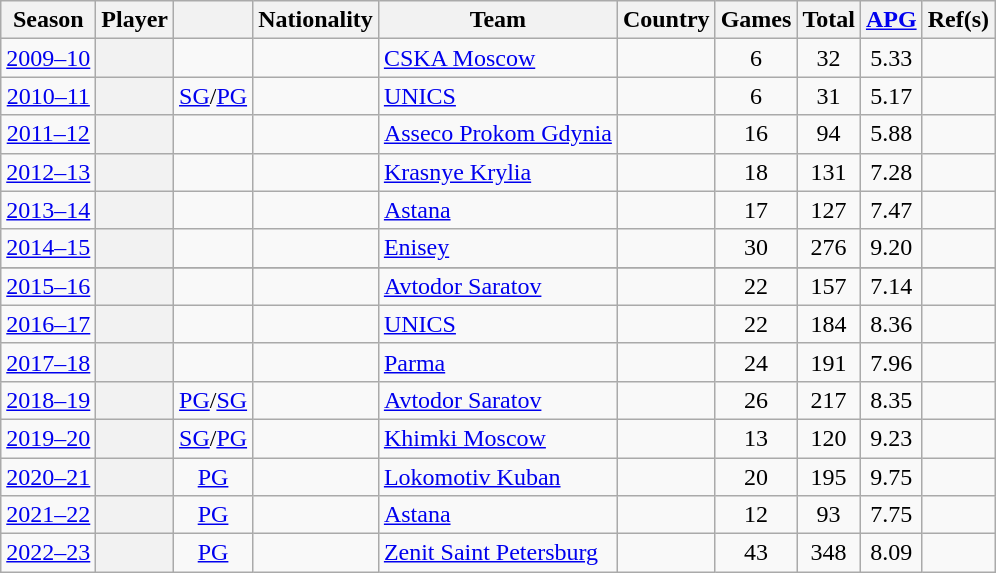<table class="wikitable plainrowheaders sortable" summary="Season (sortable), Player (sortable), Position (sortable), Team (sortable), Game played (sortable), Field goals made (sortable), 3-point field goals made (sortable), Free throws made (sortable), Total points (sortable), Points per game (sortable) and References">
<tr>
<th scope="col">Season</th>
<th scope="col">Player</th>
<th scope="col"></th>
<th scope="col">Nationality</th>
<th scope="col">Team</th>
<th scope="col">Country</th>
<th scope="col">Games</th>
<th scope="col">Total</th>
<th scope="col"><a href='#'>APG</a></th>
<th scope="col" class="unsortable">Ref(s)</th>
</tr>
<tr>
<td style="text-align:center;"><a href='#'>2009–10</a></td>
<th scope=row></th>
<td style="text-align:center;"></td>
<td></td>
<td><a href='#'>CSKA Moscow</a></td>
<td></td>
<td align=center>6</td>
<td align=center>32</td>
<td align=center>5.33</td>
<td align=center></td>
</tr>
<tr>
<td style="text-align:center;"><a href='#'>2010–11</a></td>
<th scope=row></th>
<td style="text-align:center;"><a href='#'>SG</a>/<a href='#'>PG</a></td>
<td></td>
<td><a href='#'>UNICS</a></td>
<td></td>
<td align=center>6</td>
<td align=center>31</td>
<td align=center>5.17</td>
<td align=center></td>
</tr>
<tr>
<td style="text-align:center;"><a href='#'>2011–12</a></td>
<th scope=row></th>
<td style="text-align:center;"></td>
<td></td>
<td><a href='#'>Asseco Prokom Gdynia</a></td>
<td></td>
<td align=center>16</td>
<td align=center>94</td>
<td align=center>5.88</td>
<td align=center></td>
</tr>
<tr>
<td style="text-align:center;"><a href='#'>2012–13</a></td>
<th scope=row></th>
<td style="text-align:center;"></td>
<td></td>
<td><a href='#'>Krasnye Krylia</a></td>
<td></td>
<td align=center>18</td>
<td align=center>131</td>
<td align=center>7.28</td>
<td align=center></td>
</tr>
<tr>
<td style="text-align:center;"><a href='#'>2013–14</a></td>
<th scope=row></th>
<td style="text-align:center;"></td>
<td></td>
<td><a href='#'>Astana</a></td>
<td></td>
<td align=center>17</td>
<td align=center>127</td>
<td align=center>7.47</td>
<td align=center></td>
</tr>
<tr>
<td style="text-align:center;"><a href='#'>2014–15</a></td>
<th scope=row></th>
<td style="text-align:center;"></td>
<td></td>
<td><a href='#'>Enisey</a></td>
<td></td>
<td align=center>30</td>
<td align=center>276</td>
<td align=center>9.20</td>
<td align=center></td>
</tr>
<tr>
</tr>
<tr>
<td style="text-align:center;"><a href='#'>2015–16</a></td>
<th scope=row></th>
<td style="text-align:center;"></td>
<td></td>
<td><a href='#'>Avtodor Saratov</a></td>
<td></td>
<td align=center>22</td>
<td align=center>157</td>
<td align=center>7.14</td>
<td align=center></td>
</tr>
<tr>
<td style="text-align:center;"><a href='#'>2016–17</a></td>
<th scope=row></th>
<td style="text-align:center;"></td>
<td></td>
<td><a href='#'>UNICS</a></td>
<td></td>
<td align=center>22</td>
<td align=center>184</td>
<td align=center>8.36</td>
<td align=center></td>
</tr>
<tr>
<td style="text-align:center;"><a href='#'>2017–18</a></td>
<th scope=row></th>
<td style="text-align:center;"></td>
<td></td>
<td><a href='#'>Parma</a></td>
<td></td>
<td align=center>24</td>
<td align=center>191</td>
<td align=center>7.96</td>
<td align=center></td>
</tr>
<tr>
<td style="text-align:center;"><a href='#'>2018–19</a></td>
<th scope=row></th>
<td style="text-align:center;"><a href='#'>PG</a>/<a href='#'>SG</a></td>
<td></td>
<td><a href='#'>Avtodor Saratov</a></td>
<td></td>
<td align=center>26</td>
<td align=center>217</td>
<td align=center>8.35</td>
<td align=center></td>
</tr>
<tr>
<td style="text-align:center;"><a href='#'>2019–20</a></td>
<th scope=row></th>
<td style="text-align:center;"><a href='#'>SG</a>/<a href='#'>PG</a></td>
<td></td>
<td><a href='#'>Khimki Moscow</a></td>
<td></td>
<td align=center>13</td>
<td align=center>120</td>
<td align=center>9.23</td>
<td align=center></td>
</tr>
<tr>
<td style="text-align:center;"><a href='#'>2020–21</a></td>
<th scope=row></th>
<td style="text-align:center;"><a href='#'>PG</a></td>
<td></td>
<td><a href='#'>Lokomotiv Kuban</a></td>
<td></td>
<td align=center>20</td>
<td align=center>195</td>
<td align=center>9.75</td>
<td align=center></td>
</tr>
<tr>
<td style="text-align:center;"><a href='#'>2021–22</a></td>
<th scope=row></th>
<td style="text-align:center;"><a href='#'>PG</a></td>
<td></td>
<td><a href='#'>Astana</a></td>
<td></td>
<td align=center>12</td>
<td align=center>93</td>
<td align=center>7.75</td>
<td align=center></td>
</tr>
<tr>
<td style="text-align:center;"><a href='#'>2022–23</a></td>
<th scope=row></th>
<td style="text-align:center;"><a href='#'>PG</a></td>
<td></td>
<td><a href='#'>Zenit Saint Petersburg</a></td>
<td></td>
<td align=center>43</td>
<td align=center>348</td>
<td align=center>8.09</td>
<td align=center></td>
</tr>
</table>
